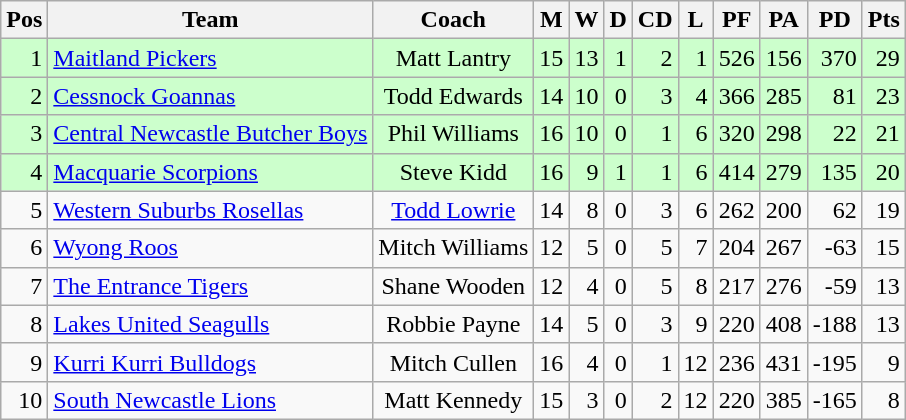<table class="wikitable" style="text-align:right;">
<tr>
<th>Pos</th>
<th>Team</th>
<th>Coach</th>
<th>M</th>
<th>W</th>
<th>D</th>
<th>CD</th>
<th>L</th>
<th>PF</th>
<th>PA</th>
<th>PD</th>
<th>Pts</th>
</tr>
<tr bgcolor="#CCFFCC">
<td>1</td>
<td align=left> <a href='#'>Maitland Pickers</a></td>
<td align=center>Matt Lantry</td>
<td>15</td>
<td>13</td>
<td>1</td>
<td>2</td>
<td>1</td>
<td>526</td>
<td>156</td>
<td>370</td>
<td>29</td>
</tr>
<tr bgcolor="#CCFFCC">
<td>2</td>
<td align=left> <a href='#'>Cessnock Goannas</a></td>
<td align=center>Todd Edwards</td>
<td>14</td>
<td>10</td>
<td>0</td>
<td>3</td>
<td>4</td>
<td>366</td>
<td>285</td>
<td>81</td>
<td>23</td>
</tr>
<tr bgcolor="#CCFFCC">
<td>3</td>
<td align=left> <a href='#'>Central Newcastle Butcher Boys</a></td>
<td align=center>Phil Williams</td>
<td>16</td>
<td>10</td>
<td>0</td>
<td>1</td>
<td>6</td>
<td>320</td>
<td>298</td>
<td>22</td>
<td>21</td>
</tr>
<tr bgcolor="#CCFFCC">
<td>4</td>
<td align=left> <a href='#'>Macquarie Scorpions</a></td>
<td align=center>Steve Kidd</td>
<td>16</td>
<td>9</td>
<td>1</td>
<td>1</td>
<td>6</td>
<td>414</td>
<td>279</td>
<td>135</td>
<td>20</td>
</tr>
<tr>
<td>5</td>
<td align=left> <a href='#'>Western Suburbs Rosellas</a></td>
<td align=center><a href='#'>Todd Lowrie</a></td>
<td>14</td>
<td>8</td>
<td>0</td>
<td>3</td>
<td>6</td>
<td>262</td>
<td>200</td>
<td>62</td>
<td>19</td>
</tr>
<tr>
<td>6</td>
<td align=left> <a href='#'>Wyong Roos</a></td>
<td align=center>Mitch Williams</td>
<td>12</td>
<td>5</td>
<td>0</td>
<td>5</td>
<td>7</td>
<td>204</td>
<td>267</td>
<td>-63</td>
<td>15</td>
</tr>
<tr>
<td>7</td>
<td align=left> <a href='#'>The Entrance Tigers</a></td>
<td align=center>Shane Wooden</td>
<td>12</td>
<td>4</td>
<td>0</td>
<td>5</td>
<td>8</td>
<td>217</td>
<td>276</td>
<td>-59</td>
<td>13</td>
</tr>
<tr>
<td>8</td>
<td align=left> <a href='#'>Lakes United Seagulls</a></td>
<td align=center>Robbie Payne</td>
<td>14</td>
<td>5</td>
<td>0</td>
<td>3</td>
<td>9</td>
<td>220</td>
<td>408</td>
<td>-188</td>
<td>13</td>
</tr>
<tr>
<td>9</td>
<td align=left> <a href='#'>Kurri Kurri Bulldogs</a></td>
<td align=center>Mitch Cullen</td>
<td>16</td>
<td>4</td>
<td>0</td>
<td>1</td>
<td>12</td>
<td>236</td>
<td>431</td>
<td>-195</td>
<td>9</td>
</tr>
<tr>
<td>10</td>
<td align=left> <a href='#'>South Newcastle Lions</a></td>
<td align=center>Matt Kennedy</td>
<td>15</td>
<td>3</td>
<td>0</td>
<td>2</td>
<td>12</td>
<td>220</td>
<td>385</td>
<td>-165</td>
<td>8</td>
</tr>
</table>
